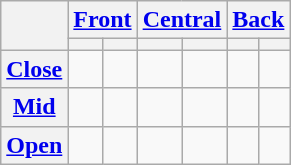<table class="wikitable" style="text-align: center;">
<tr>
<th rowspan="2"></th>
<th colspan="2"><a href='#'>Front</a></th>
<th colspan="2"><a href='#'>Central</a></th>
<th colspan="2"><a href='#'>Back</a></th>
</tr>
<tr>
<th></th>
<th></th>
<th></th>
<th></th>
<th></th>
<th></th>
</tr>
<tr>
<th><a href='#'>Close</a></th>
<td></td>
<td></td>
<td></td>
<td></td>
<td></td>
<td></td>
</tr>
<tr>
<th><a href='#'>Mid</a></th>
<td></td>
<td></td>
<td></td>
<td></td>
<td></td>
<td></td>
</tr>
<tr>
<th><a href='#'>Open</a></th>
<td></td>
<td></td>
<td></td>
<td></td>
<td></td>
<td></td>
</tr>
</table>
